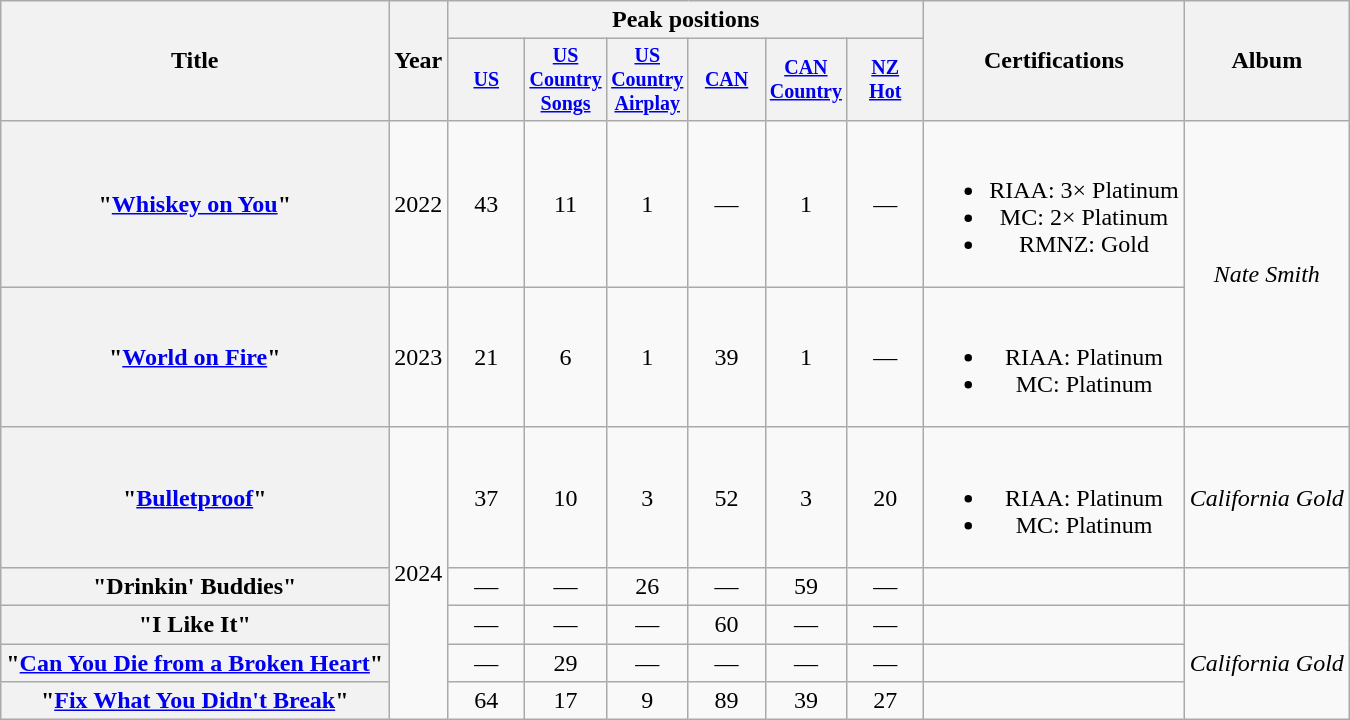<table class="wikitable plainrowheaders" style="text-align:center;">
<tr>
<th scope="col" rowspan="2">Title</th>
<th scope="col" rowspan="2">Year</th>
<th scope="col" colspan="6">Peak positions</th>
<th scope="col" rowspan="2">Certifications</th>
<th scope="col" rowspan="2">Album</th>
</tr>
<tr style="font-size:smaller;">
<th scope="col" style="width:45px;"><a href='#'>US</a><br></th>
<th scope="col" style="width:45px;"><a href='#'>US<br>Country<br>Songs</a><br></th>
<th scope="col" style="width:45px;"><a href='#'>US Country Airplay</a><br></th>
<th scope="col" style="width:45px;"><a href='#'>CAN</a><br></th>
<th scope="col" style="width:45px;"><a href='#'>CAN Country</a><br></th>
<th scope="col" style="width:45px;"><a href='#'>NZ<br>Hot</a><br></th>
</tr>
<tr>
<th scope="row">"<a href='#'>Whiskey on You</a>"</th>
<td>2022</td>
<td>43</td>
<td>11</td>
<td>1</td>
<td>—</td>
<td>1</td>
<td>—</td>
<td><br><ul><li>RIAA: 3× Platinum</li><li>MC: 2× Platinum</li><li>RMNZ: Gold</li></ul></td>
<td rowspan="2"><em>Nate Smith</em></td>
</tr>
<tr>
<th scope="row">"<a href='#'>World on Fire</a>"</th>
<td>2023</td>
<td>21</td>
<td>6</td>
<td>1</td>
<td>39</td>
<td>1</td>
<td>—</td>
<td><br><ul><li>RIAA: Platinum</li><li>MC: Platinum</li></ul></td>
</tr>
<tr>
<th scope="row">"<a href='#'>Bulletproof</a>"</th>
<td rowspan="5">2024</td>
<td>37</td>
<td>10</td>
<td>3</td>
<td>52</td>
<td>3</td>
<td>20</td>
<td><br><ul><li>RIAA: Platinum</li><li>MC: Platinum</li></ul></td>
<td><em>California Gold</em></td>
</tr>
<tr>
<th scope="row">"Drinkin' Buddies"<br></th>
<td>—</td>
<td>—</td>
<td>26</td>
<td>—</td>
<td>59</td>
<td>—</td>
<td></td>
<td></td>
</tr>
<tr>
<th scope="row">"I Like It"<br></th>
<td>—</td>
<td>—</td>
<td>—</td>
<td>60</td>
<td>—</td>
<td>—</td>
<td></td>
<td rowspan="3"><em>California Gold</em></td>
</tr>
<tr>
<th scope="row">"<a href='#'>Can You Die from a Broken Heart</a>"<br></th>
<td>—</td>
<td>29</td>
<td>—</td>
<td>—</td>
<td>—</td>
<td>—</td>
<td></td>
</tr>
<tr>
<th scope="row">"<a href='#'>Fix What You Didn't Break</a>"</th>
<td>64</td>
<td>17</td>
<td>9</td>
<td>89</td>
<td>39</td>
<td>27</td>
<td></td>
</tr>
</table>
